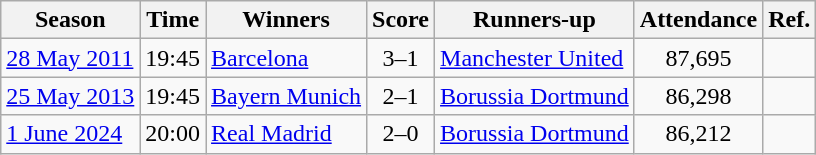<table class="wikitable">
<tr>
<th>Season</th>
<th>Time</th>
<th>Winners</th>
<th>Score</th>
<th>Runners-up</th>
<th>Attendance</th>
<th>Ref.</th>
</tr>
<tr>
<td><a href='#'>28 May 2011</a></td>
<td>19:45</td>
<td> <a href='#'>Barcelona</a></td>
<td style="text-align:center">3–1</td>
<td> <a href='#'>Manchester United</a></td>
<td style="text-align:center">87,695</td>
<td></td>
</tr>
<tr>
<td><a href='#'>25 May 2013</a></td>
<td>19:45</td>
<td> <a href='#'>Bayern Munich</a></td>
<td style="text-align:center">2–1</td>
<td> <a href='#'>Borussia Dortmund</a></td>
<td style="text-align:center">86,298</td>
<td></td>
</tr>
<tr>
<td><a href='#'>1 June 2024</a></td>
<td>20:00</td>
<td> <a href='#'>Real Madrid</a></td>
<td style="text-align:center">2–0</td>
<td> <a href='#'>Borussia Dortmund</a></td>
<td style="text-align:center">86,212</td>
<td></td>
</tr>
</table>
